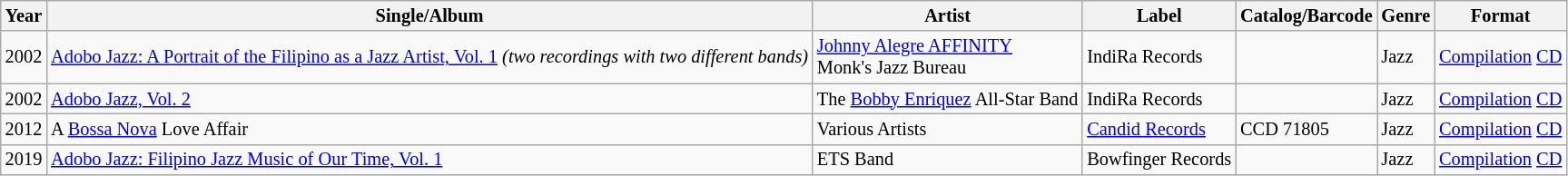<table class="wikitable sortable mw-collapsible mw-collapsed" style="font-size:85%;">
<tr>
<th>Year</th>
<th>Single/Album</th>
<th>Artist</th>
<th>Label</th>
<th>Catalog/Barcode</th>
<th>Genre</th>
<th>Format</th>
</tr>
<tr>
<td>2002</td>
<td><a href='#'>Adobo Jazz: A Portrait of the Filipino as a Jazz Artist, Vol. 1</a> <em>(two recordings with two different bands)</em></td>
<td><a href='#'>Johnny Alegre AFFINITY</a><br>Monk's Jazz Bureau</td>
<td>IndiRa Records</td>
<td></td>
<td>Jazz</td>
<td><a href='#'>Compilation</a> <a href='#'>CD</a></td>
</tr>
<tr>
<td>2002</td>
<td><a href='#'>Adobo Jazz, Vol. 2</a></td>
<td>The <a href='#'>Bobby Enriquez</a> All-Star Band</td>
<td>IndiRa Records</td>
<td></td>
<td>Jazz</td>
<td><a href='#'>Compilation</a> <a href='#'>CD</a></td>
</tr>
<tr>
<td>2012</td>
<td>A <a href='#'>Bossa Nova</a> Love Affair</td>
<td>Various Artists</td>
<td><a href='#'>Candid Records</a></td>
<td>CCD 71805</td>
<td>Jazz</td>
<td><a href='#'>Compilation</a> <a href='#'>CD</a></td>
</tr>
<tr>
<td>2019</td>
<td><a href='#'>Adobo Jazz: Filipino Jazz Music of Our Time, Vol. 1</a></td>
<td>ETS Band</td>
<td>Bowfinger Records</td>
<td></td>
<td>Jazz</td>
<td><a href='#'>Compilation</a> <a href='#'>CD</a></td>
</tr>
</table>
